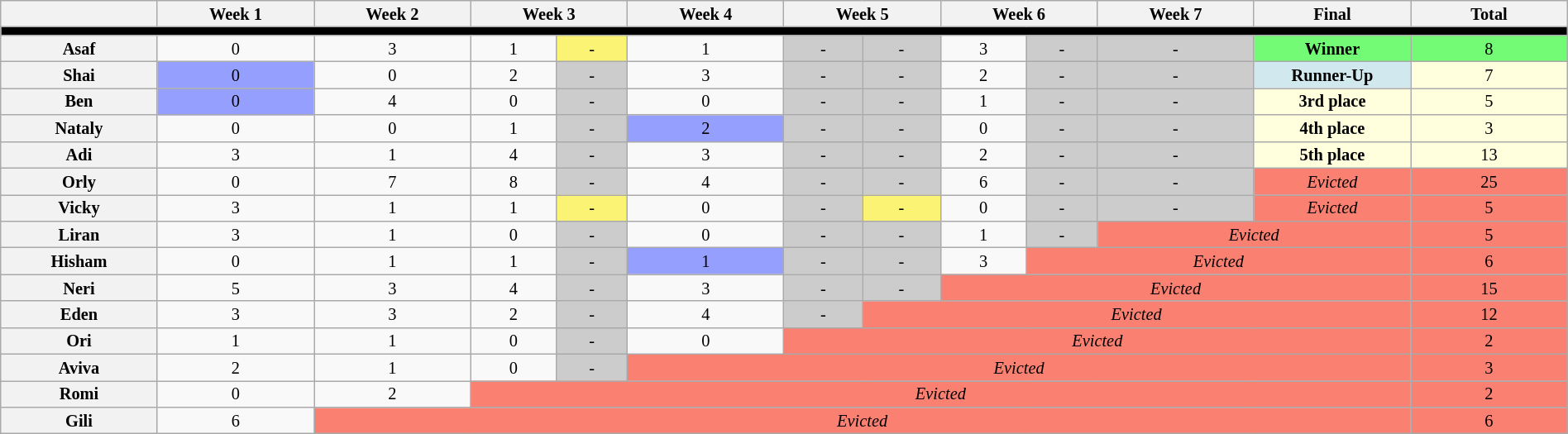<table class="wikitable" style="text-align:center; width:100%; font-size:85%; line-height:15px">
<tr>
<th style="width: 7%;"></th>
<th style="width: 7%;">Week 1</th>
<th style="width: 7%;">Week 2</th>
<th colspan="2" style="width: 7%;">Week 3</th>
<th style="width: 7%;">Week 4</th>
<th colspan="2" style="width: 7%;">Week 5</th>
<th colspan="2" style="width: 7%;">Week 6</th>
<th style="width: 7%;">Week 7</th>
<th style="width: 7%;">Final</th>
<th style="width: 7%;">Total</th>
</tr>
<tr>
<th colspan="13" style="background:black;"></th>
</tr>
<tr>
<th>Asaf</th>
<td>0</td>
<td>3</td>
<td>1</td>
<td style="background-color:#FBF373;">-</td>
<td>1</td>
<td style="background:#CCC;">-</td>
<td style="background:#CCC;">-</td>
<td>3</td>
<td style="background:#CCC;">-</td>
<td style="background:#CCC;">-</td>
<td style="background-color:#73FB76;"><strong>Winner</strong></td>
<td style="background:#73FB76;">8</td>
</tr>
<tr>
<th>Shai</th>
<td style="background-color:#959FFD;">0</td>
<td>0</td>
<td>2</td>
<td style="background:#CCC;">-</td>
<td>3</td>
<td style="background:#CCC;">-</td>
<td style="background:#CCC;">-</td>
<td>2</td>
<td style="background:#CCC;">-</td>
<td style="background:#CCC;">-</td>
<td style="background-color:#D1E8EF;"><strong>Runner-Up</strong></td>
<td style="background:#FFFFDD;">7</td>
</tr>
<tr>
<th>Ben</th>
<td style="background-color:#959FFD;">0</td>
<td>4</td>
<td>0</td>
<td style="background:#CCC;">-</td>
<td>0</td>
<td style="background:#CCC;">-</td>
<td style="background:#CCC;">-</td>
<td>1</td>
<td style="background:#CCC;">-</td>
<td style="background:#CCC;">-</td>
<td style="background-color:#FFFFDD;"><strong>3rd place</strong></td>
<td style="background:#FFFFDD;">5</td>
</tr>
<tr>
<th>Nataly</th>
<td>0</td>
<td>0</td>
<td>1</td>
<td style="background:#CCC;">-</td>
<td style="background-color:#959FFD;">2</td>
<td style="background:#CCC;">-</td>
<td style="background:#CCC;">-</td>
<td>0</td>
<td style="background:#CCC;">-</td>
<td style="background:#CCC;">-</td>
<td style="background-color:#FFFFDD;"><strong>4th place</strong></td>
<td style="background:#FFFFDD;">3</td>
</tr>
<tr>
<th>Adi</th>
<td>3</td>
<td>1</td>
<td>4</td>
<td style="background:#CCC;">-</td>
<td>3</td>
<td style="background:#CCC;">-</td>
<td style="background:#CCC;">-</td>
<td>2</td>
<td style="background:#CCC;">-</td>
<td style="background:#CCC;">-</td>
<td style="background-color:#FFFFDD;"><strong>5th place</strong></td>
<td style="background:#FFFFDD;">13</td>
</tr>
<tr>
<th>Orly</th>
<td>0</td>
<td>7</td>
<td>8</td>
<td style="background:#CCC;">-</td>
<td>4</td>
<td style="background:#CCC;">-</td>
<td style="background:#CCC;">-</td>
<td>6</td>
<td style="background:#CCC;">-</td>
<td style="background:#CCC;">-</td>
<td style="background:#FA8072;"><em>Evicted</em></td>
<td style="background:#FA8072;">25</td>
</tr>
<tr>
<th>Vicky</th>
<td>3</td>
<td>1</td>
<td>1</td>
<td style="background-color:#FBF373;">-</td>
<td>0</td>
<td style="background:#CCC;">-</td>
<td style="background-color:#FBF373;">-</td>
<td>0</td>
<td style="background:#CCC;">-</td>
<td style="background:#CCC;">-</td>
<td style="background:#FA8072;"><em>Evicted</em></td>
<td style="background:#FA8072;">5</td>
</tr>
<tr>
<th>Liran</th>
<td>3</td>
<td>1</td>
<td>0</td>
<td style="background:#CCC;">-</td>
<td>0</td>
<td style="background:#CCC;">-</td>
<td style="background:#CCC;">-</td>
<td>1</td>
<td style="background:#CCC;">-</td>
<td colspan="2" style="background:#FA8072;"><em>Evicted</em></td>
<td style="background:#FA8072;">5</td>
</tr>
<tr>
<th>Hisham</th>
<td>0</td>
<td>1</td>
<td>1</td>
<td style="background:#CCC;">-</td>
<td style="background-color:#959FFD;">1</td>
<td style="background:#CCC;">-</td>
<td style="background:#CCC;">-</td>
<td>3</td>
<td colspan="3" style="background:#FA8072;"><em>Evicted</em></td>
<td style="background:#FA8072;">6</td>
</tr>
<tr>
<th>Neri</th>
<td>5</td>
<td>3</td>
<td>4</td>
<td style="background:#CCC;">-</td>
<td>3</td>
<td style="background:#CCC;">-</td>
<td style="background:#CCC;">-</td>
<td colspan="4" style="background:#FA8072;"><em>Evicted</em></td>
<td style="background:#FA8072;">15</td>
</tr>
<tr>
<th>Eden</th>
<td>3</td>
<td>3</td>
<td>2</td>
<td style="background:#CCC;">-</td>
<td>4</td>
<td style="background:#CCC;">-</td>
<td colspan="5" style="background:#FA8072;"><em>Evicted</em></td>
<td style="background:#FA8072;">12</td>
</tr>
<tr>
<th>Ori</th>
<td>1</td>
<td>1</td>
<td>0</td>
<td style="background:#CCC;">-</td>
<td>0</td>
<td colspan="6" style="background:#FA8072;"><em>Evicted</em></td>
<td style="background:#FA8072;">2</td>
</tr>
<tr>
<th>Aviva</th>
<td>2</td>
<td>1</td>
<td>0</td>
<td style="background:#CCC;">-</td>
<td colspan="7" style="background:#FA8072;"><em>Evicted</em></td>
<td style="background:#FA8072;">3</td>
</tr>
<tr>
<th>Romi</th>
<td>0</td>
<td>2</td>
<td colspan="9" style="background:#FA8072;"><em>Evicted</em></td>
<td style="background:#FA8072;">2</td>
</tr>
<tr>
<th>Gili</th>
<td>6</td>
<td colspan="10" style="background:#FA8072;"><em>Evicted</em></td>
<td style="background:#FA8072;">6</td>
</tr>
</table>
